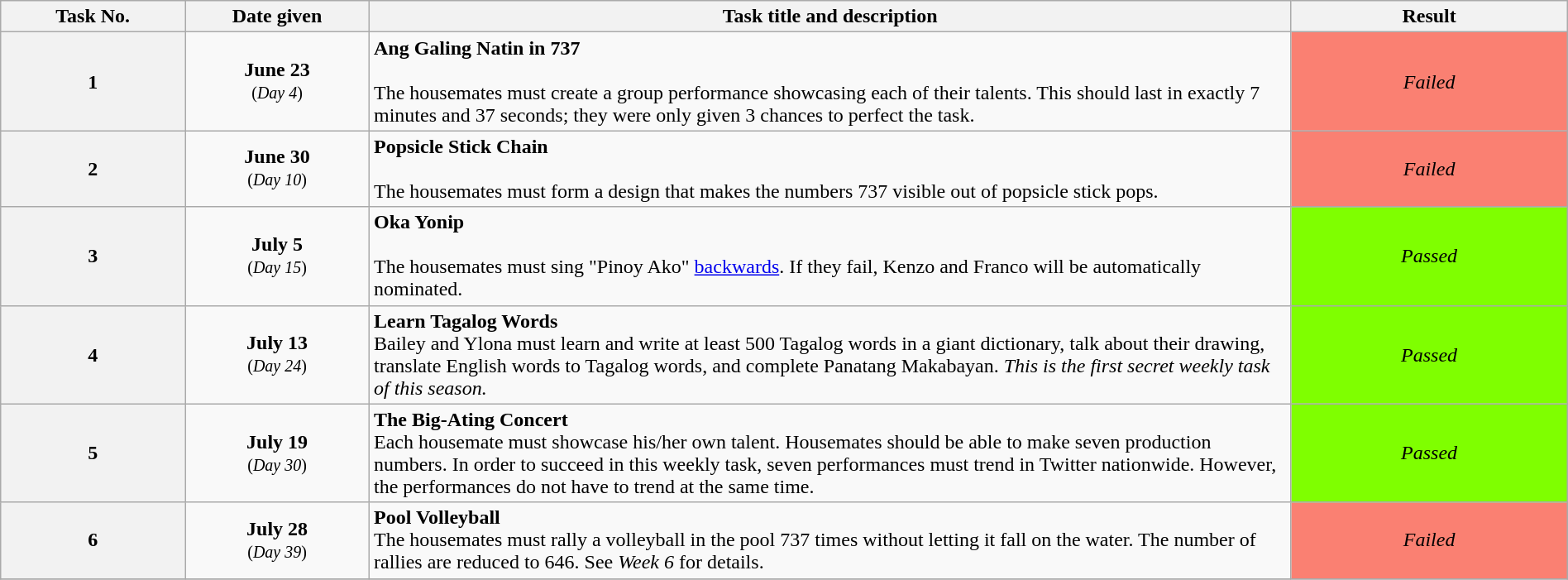<table class="wikitable" style="text-align: center; font-size:100%; line-height:18px;" width="100%">
<tr>
<th style="width: 10%;">Task No.</th>
<th style="width: 10%;">Date given</th>
<th style="width: 50%;">Task title and description</th>
<th style="width: 15%;">Result</th>
</tr>
<tr>
<th>1</th>
<td><strong>June 23</strong><br><small>(<em>Day 4</em>)</small></td>
<td align="left"><strong>Ang Galing Natin in 737</strong><br><br>The housemates must create a group performance showcasing each of their talents. This should last in exactly 7 minutes and 37 seconds; they were only given 3 chances to perfect the task.</td>
<td style="background:#FA8072"><em>Failed </em></td>
</tr>
<tr>
<th>2</th>
<td><strong>June 30</strong><br><small>(<em>Day 10</em>)</small></td>
<td align="left"><strong>Popsicle Stick Chain</strong> <br><br>The housemates must form a design that makes the numbers 737 visible out of popsicle stick pops.</td>
<td style="background:#FA8072;"><em>Failed</em></td>
</tr>
<tr>
<th>3</th>
<td><strong>July 5</strong> <br><small>(<em>Day 15</em>)</small></td>
<td align="left"><strong>Oka Yonip</strong><br><br>The housemates must sing "Pinoy Ako" <a href='#'>backwards</a>. If they fail, Kenzo and Franco will be automatically nominated.</td>
<td style="background:#7FFF00"><em>Passed</em></td>
</tr>
<tr>
<th>4</th>
<td><strong>July 13</strong> <br><small>(<em>Day 24</em>)</small></td>
<td align="left"><strong>Learn Tagalog Words</strong><br>Bailey and Ylona must learn and write at least 500 Tagalog words in a giant dictionary, talk about their drawing, translate English words to Tagalog words, and complete Panatang Makabayan. <em>This is the first secret weekly task of this season.</em></td>
<td style="background:#7FFF00;"><em>Passed</em></td>
</tr>
<tr>
<th>5</th>
<td><strong>July 19</strong> <br><small>(<em>Day 30</em>)</small></td>
<td align="left"><strong>The Big-Ating Concert</strong><br>Each housemate must showcase his/her own talent. Housemates should be able to make seven production numbers. In order to succeed in this weekly task, seven performances must trend in Twitter nationwide. However, the performances do not have to trend at the same time.</td>
<td style="background:#7FFF00;"><em>Passed</em></td>
</tr>
<tr>
<th>6</th>
<td><strong>July 28</strong> <br><small>(<em>Day 39</em>)</small></td>
<td align="left"><strong>Pool Volleyball</strong><br>The housemates must rally a volleyball in the pool 737 times without letting it fall on the water. The number of rallies are reduced to 646. See <em>Week 6</em> for details.</td>
<td style="background:#FA8072"><em>Failed</em></td>
</tr>
<tr>
</tr>
</table>
